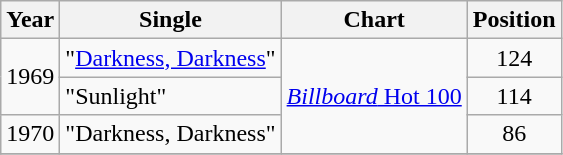<table class="wikitable">
<tr>
<th>Year</th>
<th>Single</th>
<th>Chart</th>
<th>Position</th>
</tr>
<tr>
<td rowspan="2">1969</td>
<td rowspan="1">"<a href='#'>Darkness, Darkness</a>"</td>
<td rowspan="3"><a href='#'><em>Billboard</em> Hot 100</a></td>
<td align="center">124</td>
</tr>
<tr>
<td rowspan="1">"Sunlight"</td>
<td align="center">114</td>
</tr>
<tr>
<td rowspan="1">1970</td>
<td rowspan="1">"Darkness, Darkness"</td>
<td align="center">86</td>
</tr>
<tr>
</tr>
</table>
